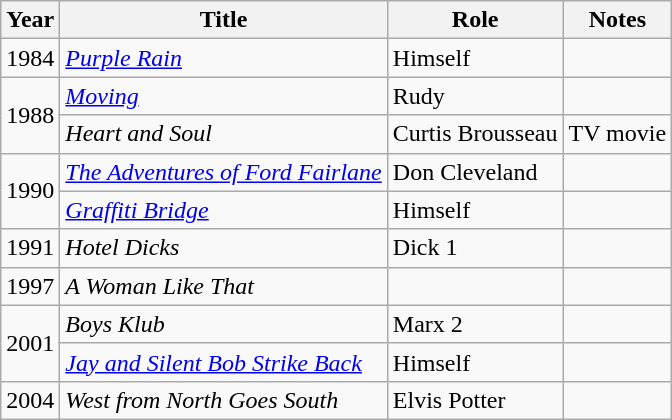<table class="wikitable plainrowheaders sortable" style="margin-right: 0;">
<tr>
<th scope="col">Year</th>
<th scope="col">Title</th>
<th scope="col">Role</th>
<th scope="col" class="unsortable">Notes</th>
</tr>
<tr>
<td>1984</td>
<td><em><a href='#'>Purple Rain</a></em></td>
<td>Himself</td>
<td></td>
</tr>
<tr>
<td rowspan=2>1988</td>
<td><em><a href='#'>Moving</a></em></td>
<td>Rudy</td>
<td></td>
</tr>
<tr>
<td><em>Heart and Soul</em></td>
<td>Curtis Brousseau</td>
<td>TV movie</td>
</tr>
<tr>
<td rowspan=2>1990</td>
<td><em><a href='#'>The Adventures of Ford Fairlane</a></em></td>
<td>Don Cleveland</td>
<td></td>
</tr>
<tr>
<td><em><a href='#'>Graffiti Bridge</a></em></td>
<td>Himself</td>
<td></td>
</tr>
<tr>
<td>1991</td>
<td><em>Hotel Dicks</em></td>
<td>Dick 1</td>
<td></td>
</tr>
<tr>
<td>1997</td>
<td><em>A Woman Like That</em></td>
<td></td>
<td></td>
</tr>
<tr>
<td rowspan=2>2001</td>
<td><em>Boys Klub</em></td>
<td>Marx 2</td>
<td></td>
</tr>
<tr>
<td><em><a href='#'>Jay and Silent Bob Strike Back</a></em></td>
<td>Himself</td>
<td></td>
</tr>
<tr>
<td>2004</td>
<td><em>West from North Goes South</em></td>
<td>Elvis Potter</td>
<td></td>
</tr>
</table>
